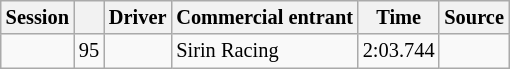<table class="wikitable" style="font-size: 85%">
<tr>
<th>Session</th>
<th></th>
<th>Driver</th>
<th>Commercial entrant</th>
<th>Time</th>
<th>Source</th>
</tr>
<tr>
<td></td>
<td align=center>95</td>
<td></td>
<td>Sirin Racing</td>
<td>2:03.744</td>
<td align=center></td>
</tr>
</table>
